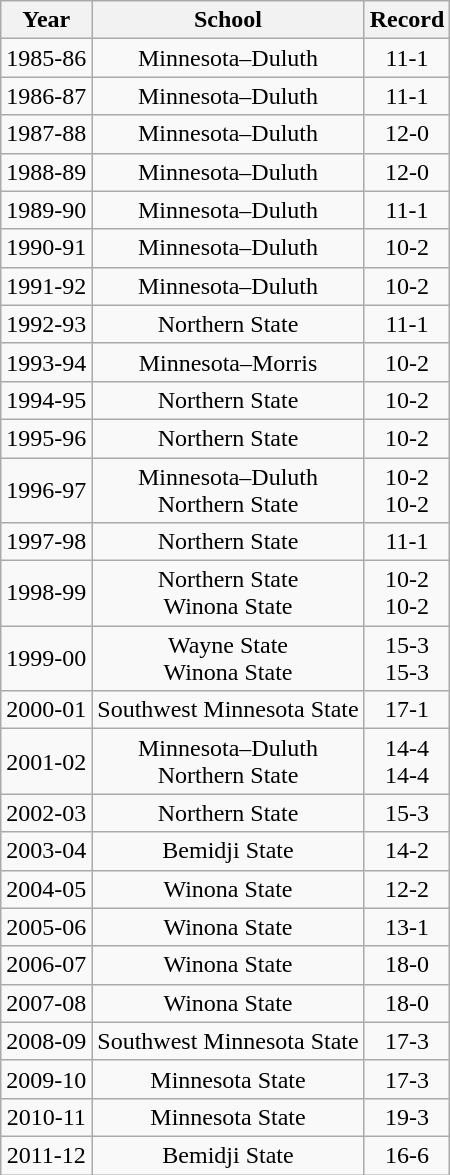<table class="wikitable" style="text-align:center">
<tr>
<th>Year</th>
<th>School</th>
<th>Record</th>
</tr>
<tr>
<td>1985-86</td>
<td>Minnesota–Duluth</td>
<td>11-1</td>
</tr>
<tr>
<td>1986-87</td>
<td>Minnesota–Duluth</td>
<td>11-1</td>
</tr>
<tr>
<td>1987-88</td>
<td>Minnesota–Duluth</td>
<td>12-0</td>
</tr>
<tr>
<td>1988-89</td>
<td>Minnesota–Duluth</td>
<td>12-0</td>
</tr>
<tr>
<td>1989-90</td>
<td>Minnesota–Duluth</td>
<td>11-1</td>
</tr>
<tr>
<td>1990-91</td>
<td>Minnesota–Duluth</td>
<td>10-2</td>
</tr>
<tr>
<td>1991-92</td>
<td>Minnesota–Duluth</td>
<td>10-2</td>
</tr>
<tr>
<td>1992-93</td>
<td>Northern State</td>
<td>11-1</td>
</tr>
<tr>
<td>1993-94</td>
<td>Minnesota–Morris</td>
<td>10-2</td>
</tr>
<tr>
<td>1994-95</td>
<td>Northern State</td>
<td>10-2</td>
</tr>
<tr>
<td>1995-96</td>
<td>Northern State</td>
<td>10-2</td>
</tr>
<tr>
<td>1996-97</td>
<td>Minnesota–Duluth<br>Northern State</td>
<td>10-2<br>10-2</td>
</tr>
<tr>
<td>1997-98</td>
<td>Northern State</td>
<td>11-1</td>
</tr>
<tr>
<td>1998-99</td>
<td>Northern State<br>Winona State</td>
<td>10-2<br>10-2</td>
</tr>
<tr>
<td>1999-00</td>
<td>Wayne State<br>Winona State</td>
<td>15-3<br>15-3</td>
</tr>
<tr>
<td>2000-01</td>
<td>Southwest Minnesota State</td>
<td>17-1</td>
</tr>
<tr>
<td>2001-02</td>
<td>Minnesota–Duluth<br>Northern State</td>
<td>14-4<br>14-4</td>
</tr>
<tr>
<td>2002-03</td>
<td>Northern State</td>
<td>15-3</td>
</tr>
<tr>
<td>2003-04</td>
<td>Bemidji State</td>
<td>14-2</td>
</tr>
<tr>
<td>2004-05</td>
<td>Winona State</td>
<td>12-2</td>
</tr>
<tr>
<td>2005-06</td>
<td>Winona State</td>
<td>13-1</td>
</tr>
<tr>
<td>2006-07</td>
<td>Winona State</td>
<td>18-0</td>
</tr>
<tr>
<td>2007-08</td>
<td>Winona State</td>
<td>18-0</td>
</tr>
<tr>
<td>2008-09</td>
<td>Southwest Minnesota State</td>
<td>17-3</td>
</tr>
<tr>
<td>2009-10</td>
<td>Minnesota State</td>
<td>17-3</td>
</tr>
<tr>
<td>2010-11</td>
<td>Minnesota State</td>
<td>19-3</td>
</tr>
<tr>
<td>2011-12</td>
<td>Bemidji State</td>
<td>16-6</td>
</tr>
</table>
